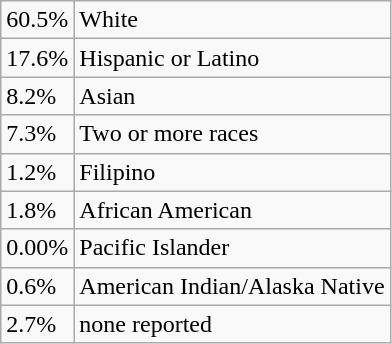<table class="wikitable">
<tr>
<td>60.5%</td>
<td>White</td>
</tr>
<tr>
<td>17.6%</td>
<td>Hispanic or Latino</td>
</tr>
<tr>
<td>8.2%</td>
<td>Asian</td>
</tr>
<tr>
<td>7.3%</td>
<td>Two or more races</td>
</tr>
<tr>
<td>1.2%</td>
<td>Filipino</td>
</tr>
<tr>
<td>1.8%</td>
<td>African American</td>
</tr>
<tr>
<td>0.00%</td>
<td>Pacific Islander</td>
</tr>
<tr>
<td>0.6%</td>
<td>American Indian/Alaska Native</td>
</tr>
<tr>
<td>2.7%</td>
<td>none reported</td>
</tr>
</table>
